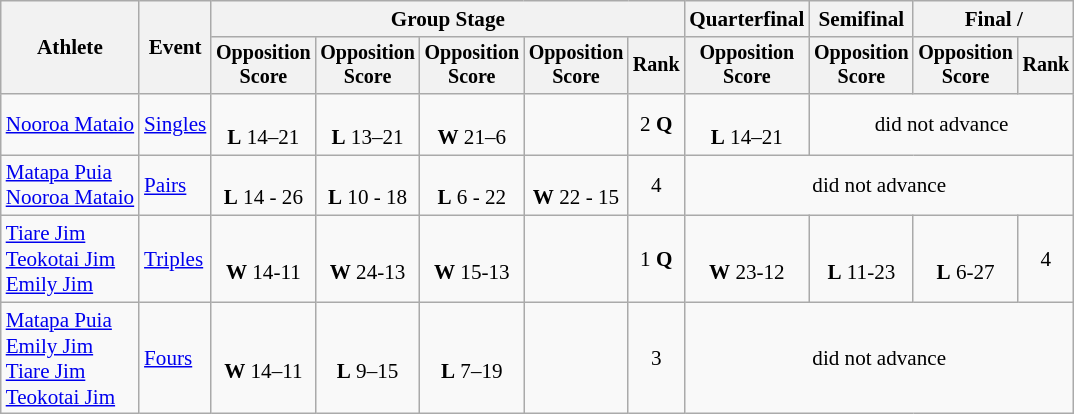<table class="wikitable" style="font-size:88%; text-align:center">
<tr>
<th rowspan=2>Athlete</th>
<th rowspan=2>Event</th>
<th colspan=5>Group Stage</th>
<th>Quarterfinal</th>
<th>Semifinal</th>
<th colspan=2>Final / </th>
</tr>
<tr style="font-size:95%">
<th>Opposition<br>Score</th>
<th>Opposition<br>Score</th>
<th>Opposition<br>Score</th>
<th>Opposition<br>Score</th>
<th>Rank</th>
<th>Opposition<br>Score</th>
<th>Opposition<br>Score</th>
<th>Opposition<br>Score</th>
<th>Rank</th>
</tr>
<tr>
<td align=left><a href='#'>Nooroa Mataio</a></td>
<td align=left><a href='#'>Singles</a></td>
<td><br><strong>L</strong> 14–21</td>
<td><br><strong>L</strong> 13–21</td>
<td><br><strong>W</strong> 21–6</td>
<td></td>
<td>2 <strong>Q</strong></td>
<td><br><strong>L</strong> 14–21</td>
<td colspan=3>did not advance</td>
</tr>
<tr>
<td align=left><a href='#'>Matapa Puia</a><br><a href='#'>Nooroa Mataio</a></td>
<td align=left><a href='#'>Pairs</a></td>
<td><br><strong>L</strong> 14 - 26</td>
<td><br><strong>L</strong> 10 - 18</td>
<td><br><strong>L</strong> 6 - 22</td>
<td><br><strong>W</strong> 22 - 15</td>
<td>4</td>
<td colspan=4>did not advance</td>
</tr>
<tr>
<td align=left><a href='#'>Tiare Jim</a><br><a href='#'>Teokotai Jim</a><br><a href='#'>Emily Jim</a></td>
<td align=left><a href='#'>Triples</a></td>
<td><br><strong>W</strong> 14-11</td>
<td><br><strong>W</strong> 24-13</td>
<td><br><strong>W</strong> 15-13</td>
<td></td>
<td>1 <strong>Q</strong></td>
<td><br><strong>W</strong> 23-12</td>
<td><br><strong>L</strong> 11-23</td>
<td><br><strong>L</strong> 6-27</td>
<td>4</td>
</tr>
<tr>
<td align=left><a href='#'>Matapa Puia</a><br><a href='#'>Emily Jim</a><br><a href='#'>Tiare Jim</a><br><a href='#'>Teokotai Jim</a></td>
<td align=left><a href='#'>Fours</a></td>
<td><br><strong>W</strong> 14–11</td>
<td><br><strong>L</strong> 9–15</td>
<td><br><strong>L</strong> 7–19</td>
<td></td>
<td>3</td>
<td Colspan=4>did not advance</td>
</tr>
</table>
